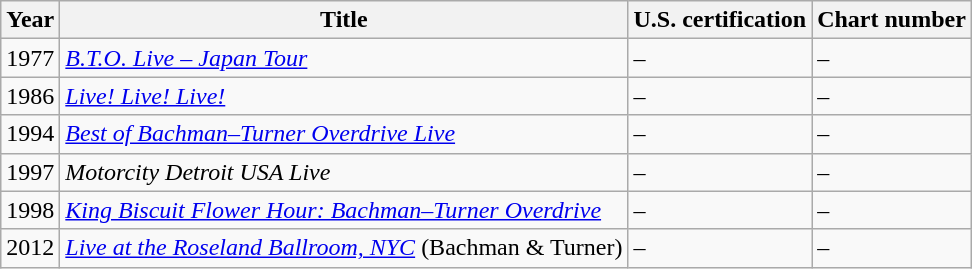<table class="wikitable">
<tr>
<th>Year</th>
<th>Title</th>
<th>U.S. certification</th>
<th>Chart number</th>
</tr>
<tr>
<td>1977</td>
<td><em><a href='#'>B.T.O. Live – Japan Tour</a></em></td>
<td>–</td>
<td>–</td>
</tr>
<tr>
<td>1986</td>
<td><em><a href='#'>Live! Live! Live!</a></em></td>
<td>–</td>
<td>–</td>
</tr>
<tr>
<td>1994</td>
<td><em><a href='#'>Best of Bachman–Turner Overdrive Live</a></em></td>
<td>–</td>
<td>–</td>
</tr>
<tr>
<td>1997</td>
<td><em>Motorcity Detroit USA Live</em></td>
<td>–</td>
<td>–</td>
</tr>
<tr>
<td>1998</td>
<td><em><a href='#'>King Biscuit Flower Hour: Bachman–Turner Overdrive</a></em></td>
<td>–</td>
<td>–</td>
</tr>
<tr>
<td>2012</td>
<td><em><a href='#'>Live at the Roseland Ballroom, NYC</a></em> (Bachman & Turner)</td>
<td>–</td>
<td>–</td>
</tr>
</table>
